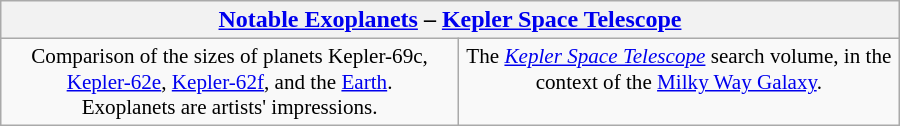<table class="wikitable" style="margin:0.5em auto; width:600px;">
<tr>
<th colspan=2><a href='#'>Notable Exoplanets</a> – <a href='#'>Kepler Space Telescope</a></th>
</tr>
<tr valign=top style="font-size:88%; text-align:center;">
<td> Comparison of the sizes of planets Kepler-69c, <a href='#'>Kepler-62e</a>, <a href='#'>Kepler-62f</a>, and the <a href='#'>Earth</a>.<br>Exoplanets are artists' impressions.</td>
<td> The <em><a href='#'>Kepler Space Telescope</a></em> search volume, in the context of the <a href='#'>Milky Way Galaxy</a>.</td>
</tr>
</table>
